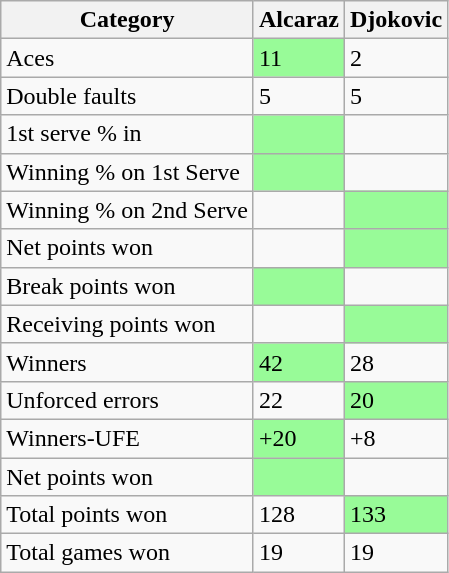<table class="wikitable">
<tr>
<th>Category</th>
<th>Alcaraz</th>
<th>Djokovic</th>
</tr>
<tr>
<td>Aces</td>
<td bgcolor=98FB98>11</td>
<td>2</td>
</tr>
<tr>
<td>Double faults</td>
<td>5</td>
<td>5</td>
</tr>
<tr>
<td>1st serve % in</td>
<td bgcolor=98FB98></td>
<td></td>
</tr>
<tr>
<td>Winning % on 1st Serve</td>
<td bgcolor=98FB98></td>
<td></td>
</tr>
<tr>
<td>Winning % on 2nd Serve</td>
<td></td>
<td bgcolor=98FB98></td>
</tr>
<tr>
<td>Net points won</td>
<td></td>
<td bgcolor=98FB98></td>
</tr>
<tr>
<td>Break points won</td>
<td bgcolor=98FB98></td>
<td></td>
</tr>
<tr>
<td>Receiving points won</td>
<td></td>
<td bgcolor=98FB98></td>
</tr>
<tr>
<td>Winners</td>
<td bgcolor=98FB98>42</td>
<td>28</td>
</tr>
<tr>
<td>Unforced errors</td>
<td>22</td>
<td bgcolor=98FB98>20</td>
</tr>
<tr>
<td>Winners-UFE</td>
<td bgcolor=98FB98>+20</td>
<td>+8</td>
</tr>
<tr>
<td>Net points won</td>
<td bgcolor=98FB98></td>
<td></td>
</tr>
<tr>
<td>Total points won</td>
<td>128</td>
<td bgcolor=98FB98>133</td>
</tr>
<tr>
<td>Total games won</td>
<td>19</td>
<td>19</td>
</tr>
</table>
